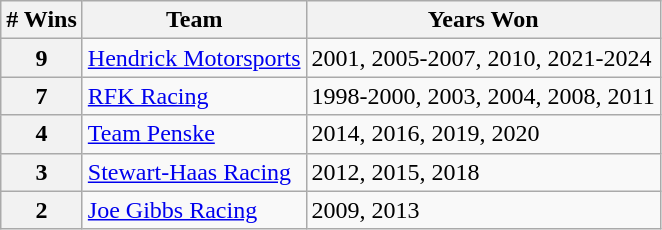<table class="wikitable" style="font-size: 100%;">
<tr>
<th># Wins</th>
<th>Team</th>
<th>Years Won</th>
</tr>
<tr>
<th>9</th>
<td><a href='#'>Hendrick Motorsports</a></td>
<td>2001, 2005-2007, 2010, 2021-2024</td>
</tr>
<tr>
<th>7</th>
<td><a href='#'>RFK Racing</a></td>
<td>1998-2000, 2003, 2004, 2008, 2011</td>
</tr>
<tr>
<th>4</th>
<td><a href='#'>Team Penske</a></td>
<td>2014, 2016, 2019, 2020</td>
</tr>
<tr>
<th>3</th>
<td><a href='#'>Stewart-Haas Racing</a></td>
<td>2012, 2015, 2018</td>
</tr>
<tr>
<th>2</th>
<td><a href='#'>Joe Gibbs Racing</a></td>
<td>2009, 2013</td>
</tr>
</table>
